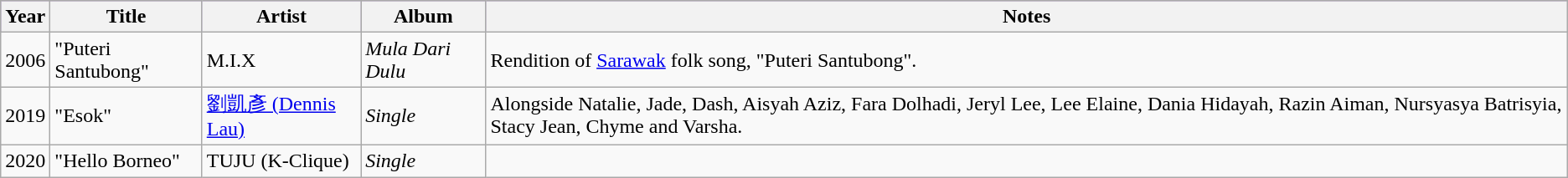<table class="wikitable">
<tr style="background:#96c; text-align:center;">
<th style="text-align:center;">Year</th>
<th>Title</th>
<th>Artist</th>
<th>Album</th>
<th>Notes</th>
</tr>
<tr>
<td>2006</td>
<td>"Puteri Santubong"</td>
<td>M.I.X</td>
<td><em>Mula Dari Dulu</em></td>
<td>Rendition of <a href='#'>Sarawak</a> folk song, "Puteri Santubong".</td>
</tr>
<tr>
<td>2019</td>
<td>"Esok"</td>
<td><a href='#'>劉凱彥 (Dennis Lau)</a></td>
<td><em>Single</em></td>
<td>Alongside Natalie, Jade, Dash, Aisyah Aziz, Fara Dolhadi, Jeryl Lee, Lee Elaine, Dania Hidayah, Razin Aiman, Nursyasya Batrisyia, Stacy Jean, Chyme and Varsha.</td>
</tr>
<tr>
<td>2020</td>
<td>"Hello Borneo"</td>
<td>TUJU (K-Clique)</td>
<td><em>Single</em></td>
<td></td>
</tr>
</table>
